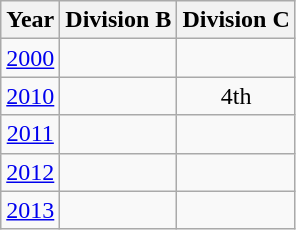<table class="wikitable" style="text-align:center">
<tr>
<th>Year</th>
<th>Division B</th>
<th>Division C</th>
</tr>
<tr>
<td><a href='#'>2000</a></td>
<td></td>
<td></td>
</tr>
<tr>
<td><a href='#'>2010</a></td>
<td></td>
<td>4th</td>
</tr>
<tr>
<td><a href='#'>2011</a></td>
<td></td>
<td></td>
</tr>
<tr>
<td><a href='#'>2012</a></td>
<td></td>
<td></td>
</tr>
<tr>
<td><a href='#'>2013</a></td>
<td></td>
<td></td>
</tr>
</table>
